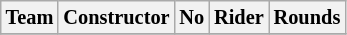<table class="wikitable" style="font-size: 85%;">
<tr>
<th>Team</th>
<th>Constructor</th>
<th>No</th>
<th>Rider</th>
<th>Rounds</th>
</tr>
<tr>
</tr>
</table>
